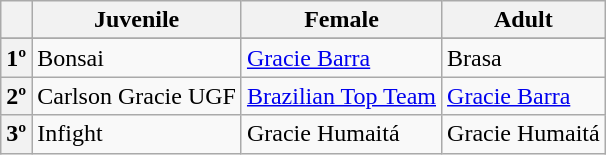<table style="margin:1 auto" class="wikitable">
<tr>
<th></th>
<th>Juvenile</th>
<th>Female</th>
<th>Adult</th>
</tr>
<tr style="vertical-align: top; ">
</tr>
<tr>
<th><strong>1º</strong></th>
<td>Bonsai</td>
<td><a href='#'>Gracie Barra</a></td>
<td>Brasa</td>
</tr>
<tr>
<th><strong>2º</strong></th>
<td>Carlson Gracie UGF</td>
<td><a href='#'>Brazilian Top Team</a></td>
<td><a href='#'>Gracie Barra</a></td>
</tr>
<tr>
<th><strong>3º</strong></th>
<td>Infight</td>
<td>Gracie Humaitá</td>
<td>Gracie Humaitá</td>
</tr>
</table>
